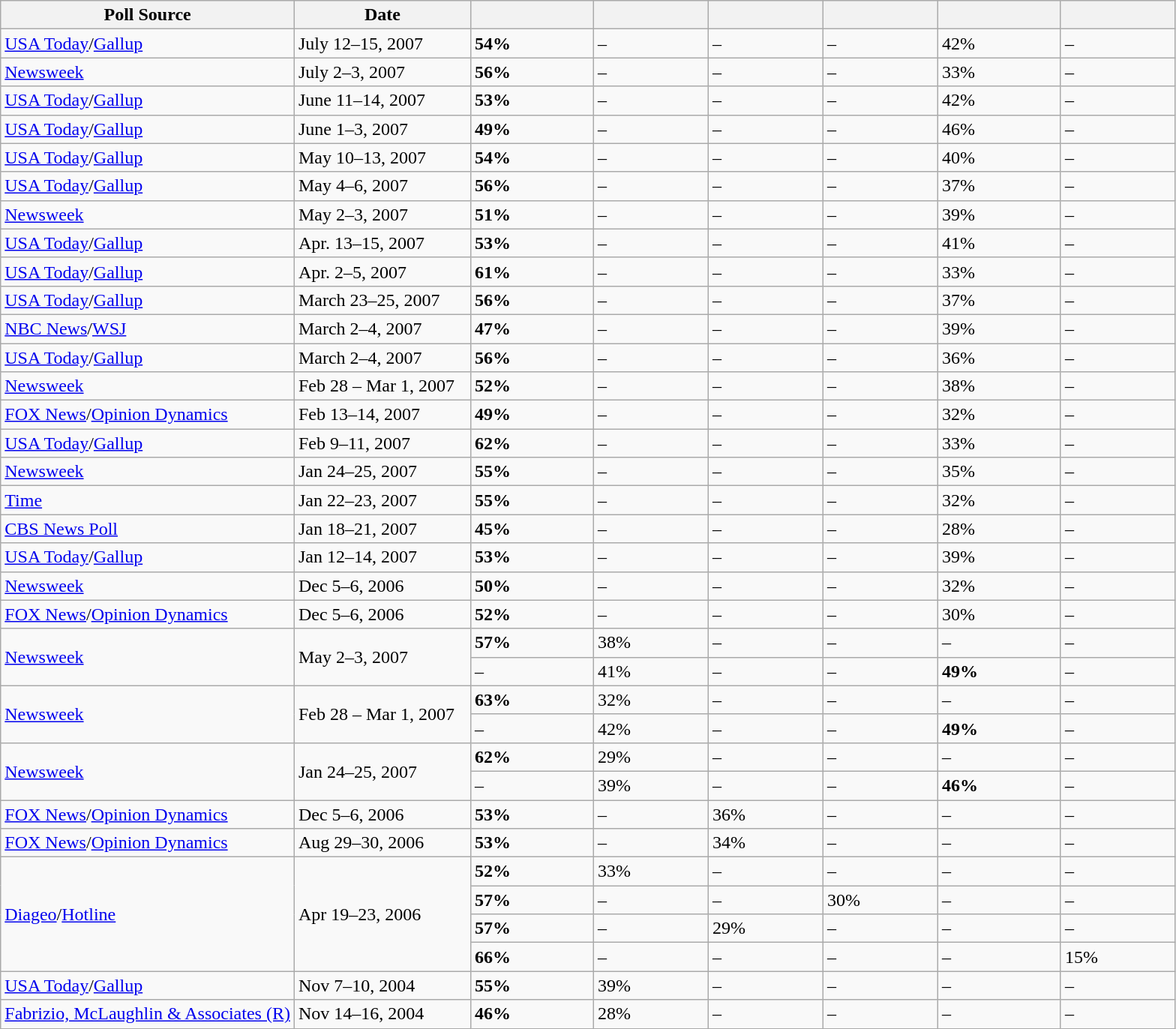<table class="wikitable sortable">
<tr>
<th width="25%">Poll Source</th>
<th width="15%">Date</th>
<th></th>
<th></th>
<th></th>
<th></th>
<th></th>
<th></th>
</tr>
<tr>
<td><a href='#'>USA Today</a>/<a href='#'>Gallup</a></td>
<td>July 12–15, 2007</td>
<td><strong>54%</strong></td>
<td>–</td>
<td>–</td>
<td>–</td>
<td>42%</td>
<td>–</td>
</tr>
<tr>
<td><a href='#'>Newsweek</a></td>
<td>July 2–3, 2007</td>
<td><strong>56%</strong></td>
<td>–</td>
<td>–</td>
<td>–</td>
<td>33%</td>
<td>–</td>
</tr>
<tr>
<td><a href='#'>USA Today</a>/<a href='#'>Gallup</a></td>
<td>June 11–14, 2007</td>
<td><strong>53%</strong></td>
<td>–</td>
<td>–</td>
<td>–</td>
<td>42%</td>
<td>–</td>
</tr>
<tr>
<td><a href='#'>USA Today</a>/<a href='#'>Gallup</a></td>
<td>June 1–3, 2007</td>
<td><strong>49%</strong></td>
<td>–</td>
<td>–</td>
<td>–</td>
<td>46%</td>
<td>–</td>
</tr>
<tr>
<td><a href='#'>USA Today</a>/<a href='#'>Gallup</a></td>
<td>May 10–13, 2007</td>
<td><strong>54%</strong></td>
<td>–</td>
<td>–</td>
<td>–</td>
<td>40%</td>
<td>–</td>
</tr>
<tr>
<td><a href='#'>USA Today</a>/<a href='#'>Gallup</a></td>
<td>May 4–6, 2007</td>
<td><strong>56%</strong></td>
<td>–</td>
<td>–</td>
<td>–</td>
<td>37%</td>
<td>–</td>
</tr>
<tr>
<td><a href='#'>Newsweek</a></td>
<td>May 2–3, 2007</td>
<td><strong>51%</strong></td>
<td>–</td>
<td>–</td>
<td>–</td>
<td>39%</td>
<td>–</td>
</tr>
<tr>
<td><a href='#'>USA Today</a>/<a href='#'>Gallup</a></td>
<td>Apr. 13–15, 2007</td>
<td><strong>53%</strong></td>
<td>–</td>
<td>–</td>
<td>–</td>
<td>41%</td>
<td>–</td>
</tr>
<tr>
<td><a href='#'>USA Today</a>/<a href='#'>Gallup</a></td>
<td>Apr. 2–5, 2007</td>
<td><strong>61%</strong></td>
<td>–</td>
<td>–</td>
<td>–</td>
<td>33%</td>
<td>–</td>
</tr>
<tr>
<td><a href='#'>USA Today</a>/<a href='#'>Gallup</a></td>
<td>March 23–25, 2007</td>
<td><strong>56%</strong></td>
<td>–</td>
<td>–</td>
<td>–</td>
<td>37%</td>
<td>–</td>
</tr>
<tr>
<td><a href='#'>NBC News</a>/<a href='#'>WSJ</a></td>
<td>March 2–4, 2007</td>
<td><strong>47%</strong></td>
<td>–</td>
<td>–</td>
<td>–</td>
<td>39%</td>
<td>–</td>
</tr>
<tr>
<td><a href='#'>USA Today</a>/<a href='#'>Gallup</a></td>
<td>March 2–4, 2007</td>
<td><strong>56%</strong></td>
<td>–</td>
<td>–</td>
<td>–</td>
<td>36%</td>
<td>–</td>
</tr>
<tr>
<td><a href='#'>Newsweek</a></td>
<td>Feb 28 – Mar 1, 2007</td>
<td><strong>52%</strong></td>
<td>–</td>
<td>–</td>
<td>–</td>
<td>38%</td>
<td>–</td>
</tr>
<tr>
<td><a href='#'>FOX News</a>/<a href='#'>Opinion Dynamics</a></td>
<td>Feb 13–14, 2007</td>
<td><strong>49%</strong></td>
<td>–</td>
<td>–</td>
<td>–</td>
<td>32%</td>
<td>–</td>
</tr>
<tr>
<td><a href='#'>USA Today</a>/<a href='#'>Gallup</a></td>
<td>Feb 9–11, 2007</td>
<td><strong>62%</strong></td>
<td>–</td>
<td>–</td>
<td>–</td>
<td>33%</td>
<td>–</td>
</tr>
<tr>
<td><a href='#'>Newsweek</a></td>
<td>Jan 24–25, 2007</td>
<td><strong>55%</strong></td>
<td>–</td>
<td>–</td>
<td>–</td>
<td>35%</td>
<td>–</td>
</tr>
<tr>
<td><a href='#'>Time</a></td>
<td>Jan 22–23, 2007</td>
<td><strong>55%</strong></td>
<td>–</td>
<td>–</td>
<td>–</td>
<td>32%</td>
<td>–</td>
</tr>
<tr>
<td><a href='#'>CBS News Poll</a></td>
<td>Jan 18–21, 2007</td>
<td><strong>45%</strong></td>
<td>–</td>
<td>–</td>
<td>–</td>
<td>28%</td>
<td>–</td>
</tr>
<tr>
<td><a href='#'>USA Today</a>/<a href='#'>Gallup</a></td>
<td>Jan 12–14, 2007</td>
<td><strong>53%</strong></td>
<td>–</td>
<td>–</td>
<td>–</td>
<td>39%</td>
<td>–</td>
</tr>
<tr>
<td><a href='#'>Newsweek</a></td>
<td>Dec 5–6, 2006</td>
<td><strong>50%</strong></td>
<td>–</td>
<td>–</td>
<td>–</td>
<td>32%</td>
<td>–</td>
</tr>
<tr>
<td><a href='#'>FOX News</a>/<a href='#'>Opinion Dynamics</a></td>
<td>Dec 5–6, 2006</td>
<td><strong>52%</strong></td>
<td>–</td>
<td>–</td>
<td>–</td>
<td>30%</td>
<td>–</td>
</tr>
<tr>
<td rowspan="2"><a href='#'>Newsweek</a></td>
<td rowspan="2">May 2–3, 2007</td>
<td><strong>57%</strong></td>
<td>38%</td>
<td>–</td>
<td>–</td>
<td>–</td>
<td>–</td>
</tr>
<tr>
<td>–</td>
<td>41%</td>
<td>–</td>
<td>–</td>
<td><strong>49%</strong></td>
<td>–</td>
</tr>
<tr>
<td rowspan="2"><a href='#'>Newsweek</a></td>
<td rowspan="2">Feb 28 – Mar 1, 2007</td>
<td><strong>63%</strong></td>
<td>32%</td>
<td>–</td>
<td>–</td>
<td>–</td>
<td>–</td>
</tr>
<tr>
<td>–</td>
<td>42%</td>
<td>–</td>
<td>–</td>
<td><strong>49%</strong></td>
<td>–</td>
</tr>
<tr>
<td rowspan="2"><a href='#'>Newsweek</a></td>
<td rowspan="2">Jan 24–25, 2007</td>
<td><strong>62%</strong></td>
<td>29%</td>
<td>–</td>
<td>–</td>
<td>–</td>
<td>–</td>
</tr>
<tr>
<td>–</td>
<td>39%</td>
<td>–</td>
<td>–</td>
<td><strong>46%</strong></td>
<td>–</td>
</tr>
<tr>
<td><a href='#'>FOX News</a>/<a href='#'>Opinion Dynamics</a></td>
<td>Dec 5–6, 2006</td>
<td><strong>53%</strong></td>
<td>–</td>
<td>36%</td>
<td>–</td>
<td>–</td>
<td>–</td>
</tr>
<tr>
<td><a href='#'>FOX News</a>/<a href='#'>Opinion Dynamics</a></td>
<td>Aug 29–30, 2006</td>
<td><strong>53%</strong></td>
<td>–</td>
<td>34%</td>
<td>–</td>
<td>–</td>
<td>–</td>
</tr>
<tr>
<td rowspan="4"><a href='#'>Diageo</a>/<a href='#'>Hotline</a></td>
<td rowspan="4">Apr 19–23, 2006</td>
<td><strong>52%</strong></td>
<td>33%</td>
<td>–</td>
<td>–</td>
<td>–</td>
<td>–</td>
</tr>
<tr>
<td><strong>57%</strong></td>
<td>–</td>
<td>–</td>
<td>30%</td>
<td>–</td>
<td>–</td>
</tr>
<tr>
<td><strong>57%</strong></td>
<td>–</td>
<td>29%</td>
<td>–</td>
<td>–</td>
<td>–</td>
</tr>
<tr>
<td><strong>66%</strong></td>
<td>–</td>
<td>–</td>
<td>–</td>
<td>–</td>
<td>15%</td>
</tr>
<tr>
<td><a href='#'>USA Today</a>/<a href='#'>Gallup</a></td>
<td>Nov 7–10, 2004</td>
<td><strong>55%</strong></td>
<td>39%</td>
<td>–</td>
<td>–</td>
<td>–</td>
<td>–</td>
</tr>
<tr>
<td><a href='#'>Fabrizio, McLaughlin & Associates (R)</a></td>
<td>Nov 14–16, 2004</td>
<td><strong>46%</strong></td>
<td>28%</td>
<td>–</td>
<td>–</td>
<td>–</td>
<td>–</td>
</tr>
</table>
